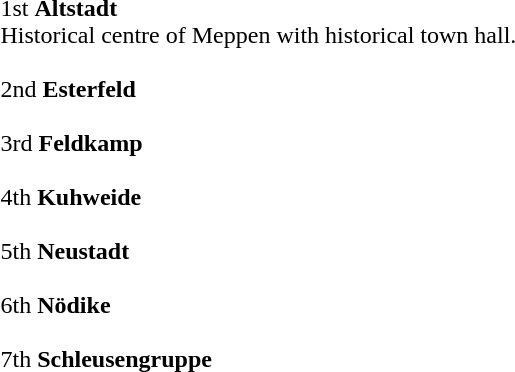<table>
<tr>
<td valign="top"><br></td>
<td valign="top"><br>1st <strong>Altstadt</strong><br>
Historical centre of Meppen with historical town hall.<br>
<br>
2nd <strong>Esterfeld</strong><br>
<br>
3rd <strong>Feldkamp</strong><br>
<br>
4th <strong>Kuhweide</strong><br>
<br>
5th <strong>Neustadt</strong><br>
<br>
6th <strong>Nödike</strong><br>
<br>
7th <strong>Schleusengruppe</strong><br>
<br></td>
</tr>
</table>
